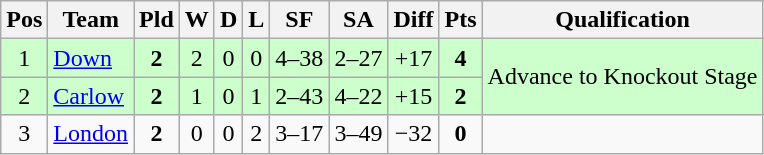<table class="wikitable">
<tr>
<th>Pos</th>
<th>Team</th>
<th>Pld</th>
<th>W</th>
<th>D</th>
<th>L</th>
<th>SF</th>
<th>SA</th>
<th>Diff</th>
<th>Pts</th>
<th>Qualification</th>
</tr>
<tr align="center" style="background:#ccffcc;">
<td>1</td>
<td align="left"> <a href='#'>Down</a></td>
<td><strong>2</strong></td>
<td>2</td>
<td>0</td>
<td>0</td>
<td>4–38</td>
<td>2–27</td>
<td>+17</td>
<td><strong>4</strong></td>
<td rowspan="2">Advance to Knockout Stage</td>
</tr>
<tr align="center" style="background:#ccffcc;">
<td>2</td>
<td align="left"> <a href='#'>Carlow</a></td>
<td><strong>2</strong></td>
<td>1</td>
<td>0</td>
<td>1</td>
<td>2–43</td>
<td>4–22</td>
<td>+15</td>
<td><strong>2</strong></td>
</tr>
<tr align="center">
<td>3</td>
<td align="left"> <a href='#'>London</a></td>
<td><strong>2</strong></td>
<td>0</td>
<td>0</td>
<td>2</td>
<td>3–17</td>
<td>3–49</td>
<td>−32</td>
<td><strong>0</strong></td>
<td></td>
</tr>
</table>
